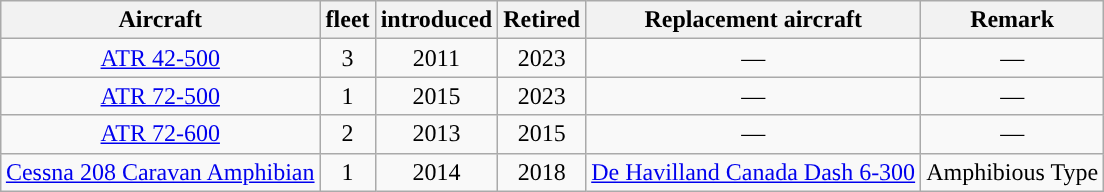<table class="wikitable toccolours" border="1" cellpadding="2" style="margin:1em auto; border-collapse:collapse;text-align:center;">
<tr>
<th>Aircraft</th>
<th>fleet</th>
<th>introduced</th>
<th>Retired</th>
<th>Replacement aircraft</th>
<th>Remark</th>
</tr>
<tr>
<td><a href='#'>ATR 42-500</a></td>
<td>3</td>
<td>2011</td>
<td>2023</td>
<td>—</td>
<td>—</td>
</tr>
<tr>
<td><a href='#'>ATR 72-500</a></td>
<td>1</td>
<td>2015</td>
<td>2023</td>
<td>—</td>
<td>—</td>
</tr>
<tr>
<td><a href='#'>ATR 72-600</a></td>
<td>2</td>
<td>2013</td>
<td>2015</td>
<td>—</td>
<td>—</td>
</tr>
<tr>
<td><a href='#'>Cessna 208 Caravan Amphibian</a></td>
<td>1</td>
<td>2014</td>
<td>2018</td>
<td><a href='#'>De Havilland Canada Dash 6-300</a></td>
<td>Amphibious Type</td>
</tr>
</table>
